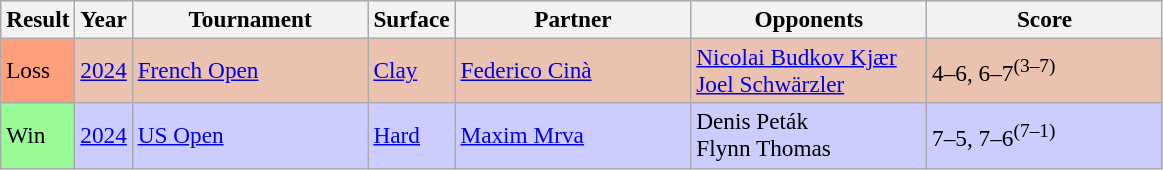<table class="sortable wikitable" style=font-size:97%>
<tr>
<th>Result</th>
<th>Year</th>
<th width=150>Tournament</th>
<th>Surface</th>
<th width=150>Partner</th>
<th width=150>Opponents</th>
<th width=150>Score</th>
</tr>
<tr style="background:#ebc2af;">
<td bgcolor=ffa07a>Loss</td>
<td><a href='#'>2024</a></td>
<td><a href='#'>French Open</a></td>
<td><a href='#'>Clay</a></td>
<td> <a href='#'>Federico Cinà</a></td>
<td> <a href='#'>Nicolai Budkov Kjær</a> <br>  <a href='#'>Joel Schwärzler</a></td>
<td>4–6, 6–7<sup>(3–7)</sup></td>
</tr>
<tr style="background:#ccf;">
<td bgcolor=98FB98>Win</td>
<td><a href='#'>2024</a></td>
<td><a href='#'>US Open</a></td>
<td><a href='#'>Hard</a></td>
<td> <a href='#'>Maxim Mrva</a></td>
<td> Denis Peták<br> Flynn Thomas</td>
<td>7–5, 7–6<sup>(7–1)</sup></td>
</tr>
</table>
